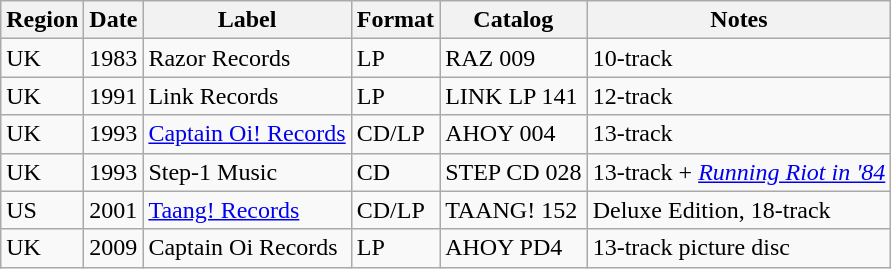<table class="wikitable">
<tr>
<th>Region</th>
<th>Date</th>
<th>Label</th>
<th>Format</th>
<th>Catalog</th>
<th>Notes</th>
</tr>
<tr>
<td>UK</td>
<td>1983</td>
<td>Razor Records</td>
<td>LP</td>
<td>RAZ 009</td>
<td>10-track</td>
</tr>
<tr>
<td>UK</td>
<td>1991</td>
<td>Link Records</td>
<td>LP</td>
<td>LINK LP 141</td>
<td>12-track</td>
</tr>
<tr>
<td>UK</td>
<td>1993</td>
<td><a href='#'>Captain Oi! Records</a></td>
<td>CD/LP</td>
<td>AHOY 004</td>
<td>13-track</td>
</tr>
<tr>
<td>UK</td>
<td>1993</td>
<td>Step-1 Music</td>
<td>CD</td>
<td>STEP CD 028</td>
<td>13-track + <em><a href='#'>Running Riot in '84</a></em></td>
</tr>
<tr>
<td>US</td>
<td>2001</td>
<td><a href='#'>Taang! Records</a></td>
<td>CD/LP</td>
<td>TAANG! 152</td>
<td>Deluxe Edition, 18-track</td>
</tr>
<tr>
<td>UK</td>
<td>2009</td>
<td>Captain Oi Records</td>
<td>LP</td>
<td>AHOY PD4</td>
<td>13-track picture disc</td>
</tr>
</table>
